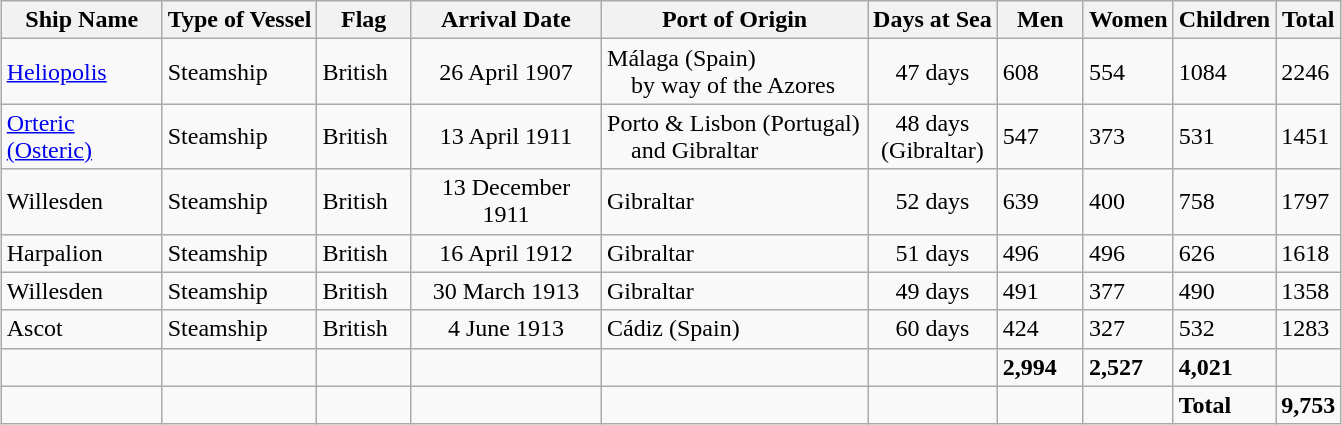<table class="wikitable" style="margin: 1em auto 1em auto;">
<tr>
<th scope="col" width="100px">Ship Name</th>
<th>Type of Vessel</th>
<th scope="col" width="55px">Flag</th>
<th scope="col" width="120px">Arrival Date</th>
<th scope="col" width="170px">Port of Origin</th>
<th>Days at Sea</th>
<th scope="col" width="50px">Men</th>
<th>Women</th>
<th>Children</th>
<th>Total</th>
</tr>
<tr>
<td><a href='#'>Heliopolis</a></td>
<td>Steamship</td>
<td>British</td>
<td align="center">26 April 1907</td>
<td>Málaga (Spain)<br>    by way of the Azores</td>
<td align="center">47 days</td>
<td>608</td>
<td>554</td>
<td>1084</td>
<td>2246</td>
</tr>
<tr>
<td><a href='#'>Orteric (Osteric)</a></td>
<td>Steamship</td>
<td>British</td>
<td align="center">13 April 1911</td>
<td>Porto & Lisbon (Portugal)<br>    and Gibraltar</td>
<td align="center">48 days<br>(Gibraltar)</td>
<td>547</td>
<td>373</td>
<td>531</td>
<td>1451</td>
</tr>
<tr>
<td>Willesden</td>
<td>Steamship</td>
<td>British</td>
<td align="center">13 December 1911</td>
<td>Gibraltar</td>
<td align="center">52 days</td>
<td>639</td>
<td>400</td>
<td>758</td>
<td>1797</td>
</tr>
<tr>
<td>Harpalion</td>
<td>Steamship</td>
<td>British</td>
<td align="center">16 April 1912</td>
<td>Gibraltar</td>
<td align="center">51 days</td>
<td>496</td>
<td>496</td>
<td>626</td>
<td>1618</td>
</tr>
<tr>
<td>Willesden</td>
<td>Steamship</td>
<td>British</td>
<td align="center">30 March 1913</td>
<td>Gibraltar</td>
<td align="center">49 days</td>
<td>491</td>
<td>377</td>
<td>490</td>
<td>1358</td>
</tr>
<tr>
<td>Ascot</td>
<td>Steamship</td>
<td>British</td>
<td align="center">4 June 1913</td>
<td>Cádiz (Spain)</td>
<td align="center">60 days</td>
<td>424</td>
<td>327</td>
<td>532</td>
<td>1283</td>
</tr>
<tr>
<td></td>
<td></td>
<td></td>
<td></td>
<td></td>
<td></td>
<td><strong>2,994</strong></td>
<td><strong>2,527</strong></td>
<td><strong>4,021</strong></td>
<td></td>
</tr>
<tr>
<td></td>
<td></td>
<td></td>
<td></td>
<td></td>
<td></td>
<td></td>
<td></td>
<td><strong>Total</strong></td>
<td><strong>9,753</strong></td>
</tr>
</table>
